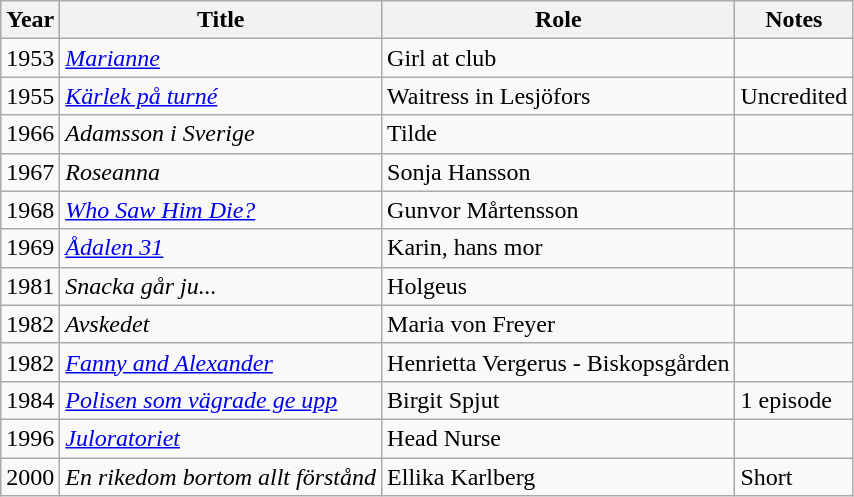<table class="wikitable">
<tr>
<th>Year</th>
<th>Title</th>
<th>Role</th>
<th>Notes</th>
</tr>
<tr>
<td>1953</td>
<td><em><a href='#'>Marianne</a></em></td>
<td>Girl at club</td>
<td></td>
</tr>
<tr>
<td>1955</td>
<td><em><a href='#'>Kärlek på turné</a></em></td>
<td>Waitress in Lesjöfors</td>
<td>Uncredited</td>
</tr>
<tr>
<td>1966</td>
<td><em>Adamsson i Sverige</em></td>
<td>Tilde</td>
<td></td>
</tr>
<tr>
<td>1967</td>
<td><em>Roseanna</em></td>
<td>Sonja Hansson</td>
<td></td>
</tr>
<tr>
<td>1968</td>
<td><em><a href='#'>Who Saw Him Die?</a></em></td>
<td>Gunvor Mårtensson</td>
<td></td>
</tr>
<tr>
<td>1969</td>
<td><em><a href='#'>Ådalen 31</a></em></td>
<td>Karin, hans mor</td>
<td></td>
</tr>
<tr>
<td>1981</td>
<td><em>Snacka går ju...</em></td>
<td>Holgeus</td>
<td></td>
</tr>
<tr>
<td>1982</td>
<td><em>Avskedet</em></td>
<td>Maria von Freyer</td>
<td></td>
</tr>
<tr>
<td>1982</td>
<td><em><a href='#'>Fanny and Alexander</a></em></td>
<td>Henrietta Vergerus - Biskopsgården</td>
<td></td>
</tr>
<tr>
<td>1984</td>
<td><em><a href='#'>Polisen som vägrade ge upp</a></em></td>
<td>Birgit Spjut</td>
<td>1 episode</td>
</tr>
<tr>
<td>1996</td>
<td><em><a href='#'>Juloratoriet</a></em></td>
<td>Head Nurse</td>
<td></td>
</tr>
<tr>
<td>2000</td>
<td><em>En rikedom bortom allt förstånd</em></td>
<td>Ellika Karlberg</td>
<td>Short</td>
</tr>
</table>
